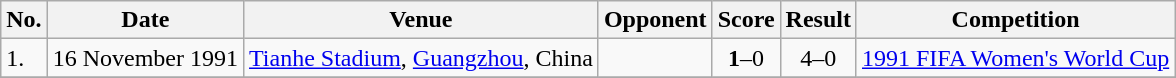<table class="wikitable">
<tr>
<th>No.</th>
<th>Date</th>
<th>Venue</th>
<th>Opponent</th>
<th>Score</th>
<th>Result</th>
<th>Competition</th>
</tr>
<tr>
<td>1.</td>
<td>16 November 1991</td>
<td><a href='#'>Tianhe Stadium</a>, <a href='#'>Guangzhou</a>, China</td>
<td></td>
<td align=center><strong>1</strong>–0</td>
<td align=center>4–0</td>
<td><a href='#'>1991 FIFA Women's World Cup</a></td>
</tr>
<tr>
</tr>
</table>
